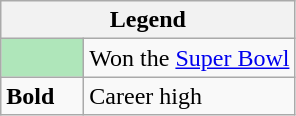<table class="wikitable mw-collapsible mw-collapsed">
<tr>
<th colspan="2">Legend</th>
</tr>
<tr>
<td style="background:#afe6ba; width:3em;"></td>
<td>Won the <a href='#'>Super Bowl</a></td>
</tr>
<tr>
<td><strong>Bold</strong></td>
<td>Career high</td>
</tr>
</table>
